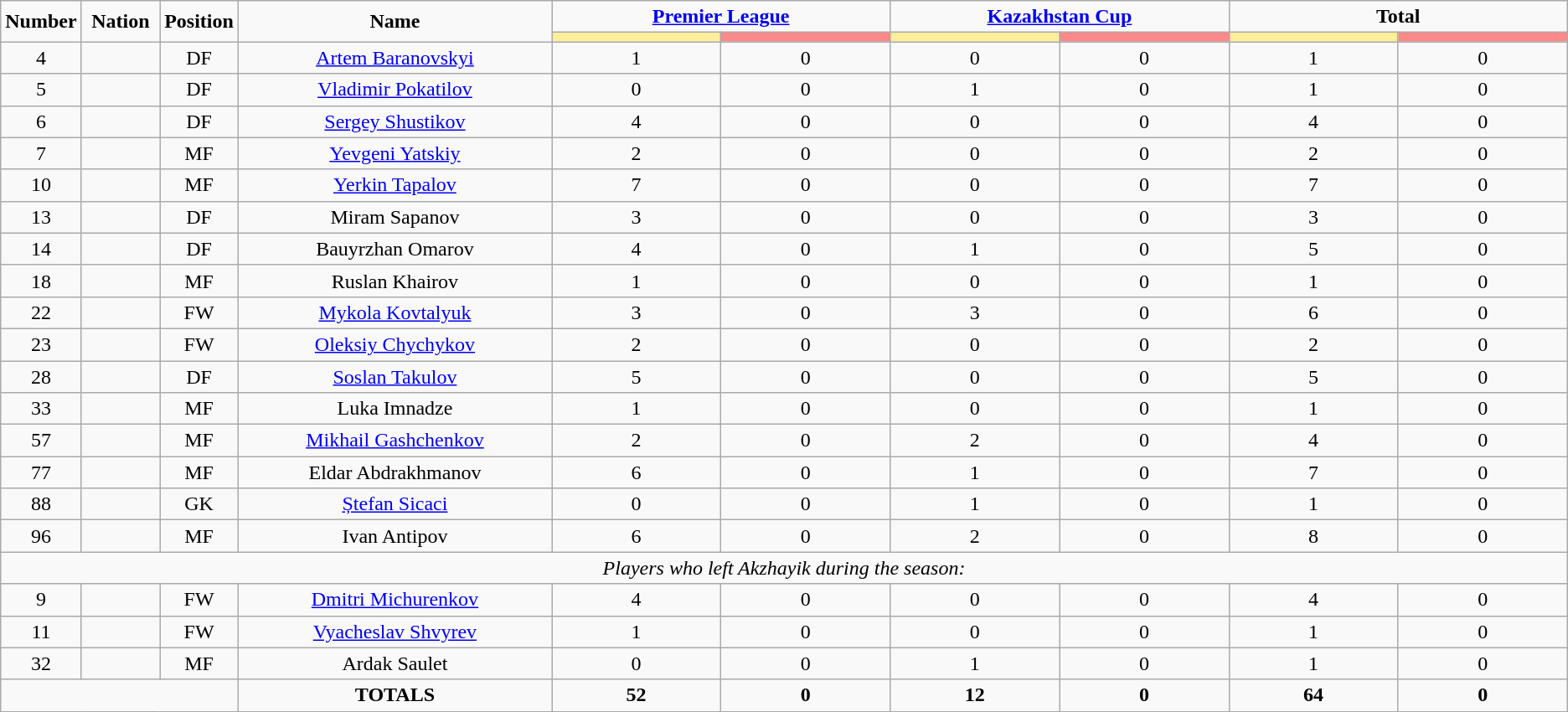<table class="wikitable" style="text-align:center;">
<tr>
<td rowspan="2"  style="width:5%; text-align:center;"><strong>Number</strong></td>
<td rowspan="2"  style="width:5%; text-align:center;"><strong>Nation</strong></td>
<td rowspan="2"  style="width:5%; text-align:center;"><strong>Position</strong></td>
<td rowspan="2"  style="width:20%; text-align:center;"><strong>Name</strong></td>
<td colspan="2" style="text-align:center;"><strong><a href='#'>Premier League</a></strong></td>
<td colspan="2" style="text-align:center;"><strong><a href='#'>Kazakhstan Cup</a></strong></td>
<td colspan="2" style="text-align:center;"><strong>Total</strong></td>
</tr>
<tr>
<th style="width:60px; background:#fe9;"></th>
<th style="width:60px; background:#ff8888;"></th>
<th style="width:60px; background:#fe9;"></th>
<th style="width:60px; background:#ff8888;"></th>
<th style="width:60px; background:#fe9;"></th>
<th style="width:60px; background:#ff8888;"></th>
</tr>
<tr>
<td>4</td>
<td></td>
<td>DF</td>
<td><a href='#'>Artem Baranovskyi</a></td>
<td>1</td>
<td>0</td>
<td>0</td>
<td>0</td>
<td>1</td>
<td>0</td>
</tr>
<tr>
<td>5</td>
<td></td>
<td>DF</td>
<td><a href='#'>Vladimir Pokatilov</a></td>
<td>0</td>
<td>0</td>
<td>1</td>
<td>0</td>
<td>1</td>
<td>0</td>
</tr>
<tr>
<td>6</td>
<td></td>
<td>DF</td>
<td><a href='#'>Sergey Shustikov</a></td>
<td>4</td>
<td>0</td>
<td>0</td>
<td>0</td>
<td>4</td>
<td>0</td>
</tr>
<tr>
<td>7</td>
<td></td>
<td>MF</td>
<td><a href='#'>Yevgeni Yatskiy</a></td>
<td>2</td>
<td>0</td>
<td>0</td>
<td>0</td>
<td>2</td>
<td>0</td>
</tr>
<tr>
<td>10</td>
<td></td>
<td>MF</td>
<td><a href='#'>Yerkin Tapalov</a></td>
<td>7</td>
<td>0</td>
<td>0</td>
<td>0</td>
<td>7</td>
<td>0</td>
</tr>
<tr>
<td>13</td>
<td></td>
<td>DF</td>
<td>Miram Sapanov</td>
<td>3</td>
<td>0</td>
<td>0</td>
<td>0</td>
<td>3</td>
<td>0</td>
</tr>
<tr>
<td>14</td>
<td></td>
<td>DF</td>
<td>Bauyrzhan Omarov</td>
<td>4</td>
<td>0</td>
<td>1</td>
<td>0</td>
<td>5</td>
<td>0</td>
</tr>
<tr>
<td>18</td>
<td></td>
<td>MF</td>
<td>Ruslan Khairov</td>
<td>1</td>
<td>0</td>
<td>0</td>
<td>0</td>
<td>1</td>
<td>0</td>
</tr>
<tr>
<td>22</td>
<td></td>
<td>FW</td>
<td><a href='#'>Mykola Kovtalyuk</a></td>
<td>3</td>
<td>0</td>
<td>3</td>
<td>0</td>
<td>6</td>
<td>0</td>
</tr>
<tr>
<td>23</td>
<td></td>
<td>FW</td>
<td><a href='#'>Oleksiy Chychykov</a></td>
<td>2</td>
<td>0</td>
<td>0</td>
<td>0</td>
<td>2</td>
<td>0</td>
</tr>
<tr>
<td>28</td>
<td></td>
<td>DF</td>
<td><a href='#'>Soslan Takulov</a></td>
<td>5</td>
<td>0</td>
<td>0</td>
<td>0</td>
<td>5</td>
<td>0</td>
</tr>
<tr>
<td>33</td>
<td></td>
<td>MF</td>
<td>Luka Imnadze</td>
<td>1</td>
<td>0</td>
<td>0</td>
<td>0</td>
<td>1</td>
<td>0</td>
</tr>
<tr>
<td>57</td>
<td></td>
<td>MF</td>
<td><a href='#'>Mikhail Gashchenkov</a></td>
<td>2</td>
<td>0</td>
<td>2</td>
<td>0</td>
<td>4</td>
<td>0</td>
</tr>
<tr>
<td>77</td>
<td></td>
<td>MF</td>
<td>Eldar Abdrakhmanov</td>
<td>6</td>
<td>0</td>
<td>1</td>
<td>0</td>
<td>7</td>
<td>0</td>
</tr>
<tr>
<td>88</td>
<td></td>
<td>GK</td>
<td><a href='#'>Ștefan Sicaci</a></td>
<td>0</td>
<td>0</td>
<td>1</td>
<td>0</td>
<td>1</td>
<td>0</td>
</tr>
<tr>
<td>96</td>
<td></td>
<td>MF</td>
<td>Ivan Antipov</td>
<td>6</td>
<td>0</td>
<td>2</td>
<td>0</td>
<td>8</td>
<td>0</td>
</tr>
<tr>
<td colspan="14"><em>Players who left Akzhayik during the season:</em></td>
</tr>
<tr>
<td>9</td>
<td></td>
<td>FW</td>
<td><a href='#'>Dmitri Michurenkov</a></td>
<td>4</td>
<td>0</td>
<td>0</td>
<td>0</td>
<td>4</td>
<td>0</td>
</tr>
<tr>
<td>11</td>
<td></td>
<td>FW</td>
<td><a href='#'>Vyacheslav Shvyrev</a></td>
<td>1</td>
<td>0</td>
<td>0</td>
<td>0</td>
<td>1</td>
<td>0</td>
</tr>
<tr>
<td>32</td>
<td></td>
<td>MF</td>
<td>Ardak Saulet</td>
<td>0</td>
<td>0</td>
<td>1</td>
<td>0</td>
<td>1</td>
<td>0</td>
</tr>
<tr>
<td colspan="3"></td>
<td><strong>TOTALS</strong></td>
<td><strong>52</strong></td>
<td><strong>0</strong></td>
<td><strong>12</strong></td>
<td><strong>0</strong></td>
<td><strong>64</strong></td>
<td><strong>0</strong></td>
</tr>
</table>
